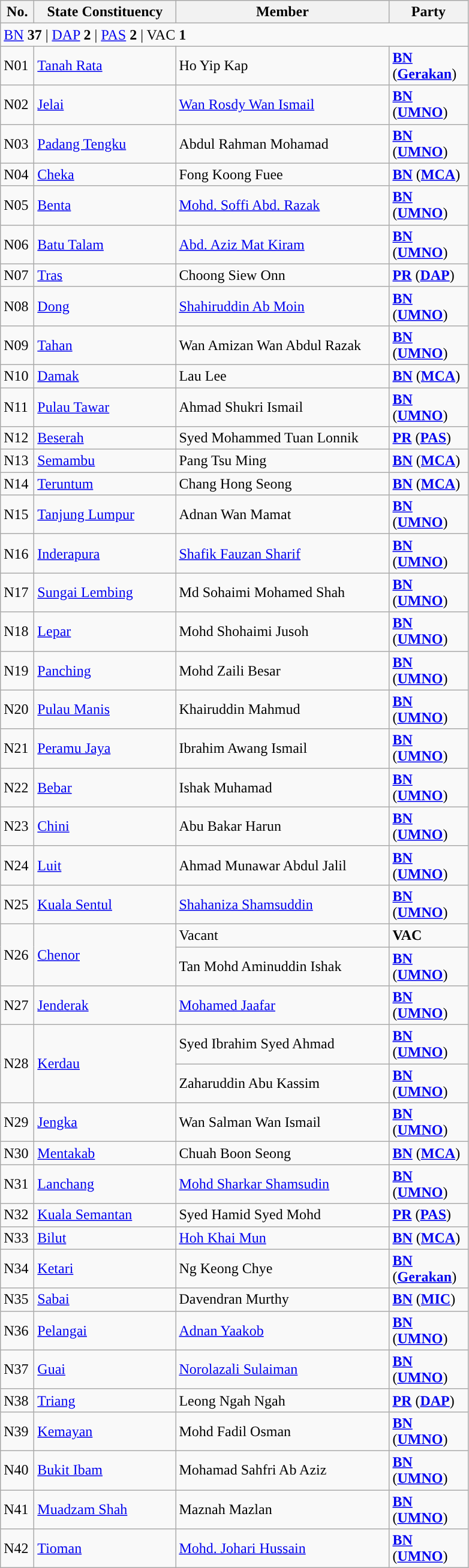<table class="wikitable sortable">
<tr>
<th style="width:30px;">No.</th>
<th style="width:150px;">State Constituency</th>
<th style="width:230px;">Member</th>
<th style="width:80px;">Party</th>
</tr>
<tr>
<td colspan="4"><a href='#'>BN</a> <strong>37</strong> | <a href='#'>DAP</a> <strong>2</strong> | <a href='#'>PAS</a> <strong>2</strong> | VAC <strong>1</strong></td>
</tr>
<tr>
<td>N01</td>
<td><a href='#'>Tanah Rata</a></td>
<td>Ho Yip Kap</td>
<td><strong><a href='#'>BN</a></strong> (<strong><a href='#'>Gerakan</a></strong>)</td>
</tr>
<tr>
<td>N02</td>
<td><a href='#'>Jelai</a></td>
<td><a href='#'>Wan Rosdy Wan Ismail</a></td>
<td><strong><a href='#'>BN</a></strong> (<strong><a href='#'>UMNO</a></strong>)</td>
</tr>
<tr>
<td>N03</td>
<td><a href='#'>Padang Tengku</a></td>
<td>Abdul Rahman Mohamad</td>
<td><strong><a href='#'>BN</a></strong> (<strong><a href='#'>UMNO</a></strong>)</td>
</tr>
<tr>
<td>N04</td>
<td><a href='#'>Cheka</a></td>
<td>Fong Koong Fuee</td>
<td><strong><a href='#'>BN</a></strong> (<strong><a href='#'>MCA</a></strong>)</td>
</tr>
<tr>
<td>N05</td>
<td><a href='#'>Benta</a></td>
<td><a href='#'>Mohd. Soffi Abd. Razak</a></td>
<td><strong><a href='#'>BN</a></strong> (<strong><a href='#'>UMNO</a></strong>)</td>
</tr>
<tr>
<td>N06</td>
<td><a href='#'>Batu Talam</a></td>
<td><a href='#'>Abd. Aziz Mat Kiram</a></td>
<td><strong><a href='#'>BN</a></strong> (<strong><a href='#'>UMNO</a></strong>)</td>
</tr>
<tr>
<td>N07</td>
<td><a href='#'>Tras</a></td>
<td>Choong Siew Onn</td>
<td><strong><a href='#'>PR</a></strong> (<strong><a href='#'>DAP</a></strong>)</td>
</tr>
<tr>
<td>N08</td>
<td><a href='#'>Dong</a></td>
<td><a href='#'>Shahiruddin Ab Moin</a></td>
<td><strong><a href='#'>BN</a></strong> (<strong><a href='#'>UMNO</a></strong>)</td>
</tr>
<tr>
<td>N09</td>
<td><a href='#'>Tahan</a></td>
<td>Wan Amizan Wan Abdul Razak</td>
<td><strong><a href='#'>BN</a></strong> (<strong><a href='#'>UMNO</a></strong>)</td>
</tr>
<tr>
<td>N10</td>
<td><a href='#'>Damak</a></td>
<td>Lau Lee</td>
<td><strong><a href='#'>BN</a></strong> (<strong><a href='#'>MCA</a></strong>)</td>
</tr>
<tr>
<td>N11</td>
<td><a href='#'>Pulau Tawar</a></td>
<td>Ahmad Shukri Ismail</td>
<td><strong><a href='#'>BN</a></strong> (<strong><a href='#'>UMNO</a></strong>)</td>
</tr>
<tr>
<td>N12</td>
<td><a href='#'>Beserah</a></td>
<td>Syed Mohammed Tuan Lonnik</td>
<td><strong><a href='#'>PR</a></strong> (<strong><a href='#'>PAS</a></strong>)</td>
</tr>
<tr>
<td>N13</td>
<td><a href='#'>Semambu</a></td>
<td>Pang Tsu Ming</td>
<td><strong><a href='#'>BN</a></strong> (<strong><a href='#'>MCA</a></strong>)</td>
</tr>
<tr>
<td>N14</td>
<td><a href='#'>Teruntum</a></td>
<td>Chang Hong Seong</td>
<td><strong><a href='#'>BN</a></strong> (<strong><a href='#'>MCA</a></strong>)</td>
</tr>
<tr>
<td>N15</td>
<td><a href='#'>Tanjung Lumpur</a></td>
<td>Adnan Wan Mamat</td>
<td><strong><a href='#'>BN</a></strong> (<strong><a href='#'>UMNO</a></strong>)</td>
</tr>
<tr>
<td>N16</td>
<td><a href='#'>Inderapura</a></td>
<td><a href='#'>Shafik Fauzan Sharif</a></td>
<td><strong><a href='#'>BN</a></strong> (<strong><a href='#'>UMNO</a></strong>)</td>
</tr>
<tr>
<td>N17</td>
<td><a href='#'>Sungai Lembing</a></td>
<td>Md Sohaimi Mohamed Shah</td>
<td><strong><a href='#'>BN</a></strong> (<strong><a href='#'>UMNO</a></strong>)</td>
</tr>
<tr>
<td>N18</td>
<td><a href='#'>Lepar</a></td>
<td>Mohd Shohaimi Jusoh</td>
<td><strong><a href='#'>BN</a></strong> (<strong><a href='#'>UMNO</a></strong>)</td>
</tr>
<tr>
<td>N19</td>
<td><a href='#'>Panching</a></td>
<td>Mohd Zaili Besar</td>
<td><strong><a href='#'>BN</a></strong> (<strong><a href='#'>UMNO</a></strong>)</td>
</tr>
<tr>
<td>N20</td>
<td><a href='#'>Pulau Manis</a></td>
<td>Khairuddin Mahmud</td>
<td><strong><a href='#'>BN</a></strong> (<strong><a href='#'>UMNO</a></strong>)</td>
</tr>
<tr>
<td>N21</td>
<td><a href='#'>Peramu Jaya</a></td>
<td>Ibrahim Awang Ismail</td>
<td><strong><a href='#'>BN</a></strong> (<strong><a href='#'>UMNO</a></strong>)</td>
</tr>
<tr>
<td>N22</td>
<td><a href='#'>Bebar</a></td>
<td>Ishak Muhamad</td>
<td><strong><a href='#'>BN</a></strong> (<strong><a href='#'>UMNO</a></strong>)</td>
</tr>
<tr>
<td>N23</td>
<td><a href='#'>Chini</a></td>
<td>Abu Bakar Harun</td>
<td><strong><a href='#'>BN</a></strong> (<strong><a href='#'>UMNO</a></strong>)</td>
</tr>
<tr>
<td>N24</td>
<td><a href='#'>Luit</a></td>
<td>Ahmad Munawar Abdul Jalil</td>
<td><strong><a href='#'>BN</a></strong> (<strong><a href='#'>UMNO</a></strong>)</td>
</tr>
<tr>
<td>N25</td>
<td><a href='#'>Kuala Sentul</a></td>
<td><a href='#'>Shahaniza Shamsuddin</a></td>
<td><strong><a href='#'>BN</a></strong> (<strong><a href='#'>UMNO</a></strong>)</td>
</tr>
<tr>
<td rowspan=2>N26</td>
<td rowspan=2><a href='#'>Chenor</a></td>
<td>Vacant </td>
<td><strong>VAC</strong></td>
</tr>
<tr>
<td>Tan Mohd Aminuddin Ishak </td>
<td><strong><a href='#'>BN</a></strong> (<strong><a href='#'>UMNO</a></strong>)</td>
</tr>
<tr>
<td>N27</td>
<td><a href='#'>Jenderak</a></td>
<td><a href='#'>Mohamed Jaafar</a></td>
<td><strong><a href='#'>BN</a></strong> (<strong><a href='#'>UMNO</a></strong>)</td>
</tr>
<tr>
<td rowspan=2>N28</td>
<td rowspan=2><a href='#'>Kerdau</a></td>
<td>Syed Ibrahim Syed Ahmad </td>
<td><strong><a href='#'>BN</a></strong> (<strong><a href='#'>UMNO</a></strong>)</td>
</tr>
<tr>
<td>Zaharuddin Abu Kassim </td>
<td><strong><a href='#'>BN</a></strong> (<strong><a href='#'>UMNO</a></strong>)</td>
</tr>
<tr>
<td>N29</td>
<td><a href='#'>Jengka</a></td>
<td>Wan Salman Wan Ismail</td>
<td><strong><a href='#'>BN</a></strong> (<strong><a href='#'>UMNO</a></strong>)</td>
</tr>
<tr>
<td>N30</td>
<td><a href='#'>Mentakab</a></td>
<td>Chuah Boon Seong</td>
<td><strong><a href='#'>BN</a></strong> (<strong><a href='#'>MCA</a></strong>)</td>
</tr>
<tr>
<td>N31</td>
<td><a href='#'>Lanchang</a></td>
<td><a href='#'>Mohd Sharkar Shamsudin</a></td>
<td><strong><a href='#'>BN</a></strong> (<strong><a href='#'>UMNO</a></strong>)</td>
</tr>
<tr>
<td>N32</td>
<td><a href='#'>Kuala Semantan</a></td>
<td>Syed Hamid Syed Mohd</td>
<td><strong><a href='#'>PR</a></strong> (<strong><a href='#'>PAS</a></strong>)</td>
</tr>
<tr>
<td>N33</td>
<td><a href='#'>Bilut</a></td>
<td><a href='#'>Hoh Khai Mun</a></td>
<td><strong><a href='#'>BN</a></strong> (<strong><a href='#'>MCA</a></strong>)</td>
</tr>
<tr>
<td>N34</td>
<td><a href='#'>Ketari</a></td>
<td>Ng Keong Chye</td>
<td><strong><a href='#'>BN</a></strong> (<strong><a href='#'>Gerakan</a></strong>)</td>
</tr>
<tr>
<td>N35</td>
<td><a href='#'>Sabai</a></td>
<td>Davendran Murthy</td>
<td><strong><a href='#'>BN</a></strong> (<strong><a href='#'>MIC</a></strong>)</td>
</tr>
<tr>
<td>N36</td>
<td><a href='#'>Pelangai</a></td>
<td><a href='#'>Adnan Yaakob</a></td>
<td><strong><a href='#'>BN</a></strong> (<strong><a href='#'>UMNO</a></strong>)</td>
</tr>
<tr>
<td>N37</td>
<td><a href='#'>Guai</a></td>
<td><a href='#'>Norolazali Sulaiman</a></td>
<td><strong><a href='#'>BN</a></strong> (<strong><a href='#'>UMNO</a></strong>)</td>
</tr>
<tr>
<td>N38</td>
<td><a href='#'>Triang</a></td>
<td>Leong Ngah Ngah</td>
<td><strong><a href='#'>PR</a></strong> (<strong><a href='#'>DAP</a></strong>)</td>
</tr>
<tr>
<td>N39</td>
<td><a href='#'>Kemayan</a></td>
<td>Mohd Fadil Osman</td>
<td><strong><a href='#'>BN</a></strong> (<strong><a href='#'>UMNO</a></strong>)</td>
</tr>
<tr>
<td>N40</td>
<td><a href='#'>Bukit Ibam</a></td>
<td>Mohamad Sahfri Ab Aziz</td>
<td><strong><a href='#'>BN</a></strong> (<strong><a href='#'>UMNO</a></strong>)</td>
</tr>
<tr>
<td>N41</td>
<td><a href='#'>Muadzam Shah</a></td>
<td>Maznah Mazlan</td>
<td><strong><a href='#'>BN</a></strong> (<strong><a href='#'>UMNO</a></strong>)</td>
</tr>
<tr>
<td>N42</td>
<td><a href='#'>Tioman</a></td>
<td><a href='#'>Mohd. Johari Hussain</a></td>
<td><strong><a href='#'>BN</a></strong> (<strong><a href='#'>UMNO</a></strong>)</td>
</tr>
</table>
